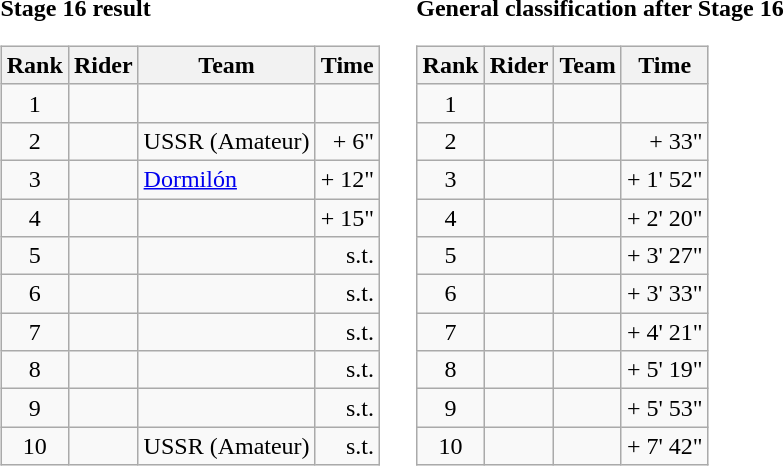<table>
<tr>
<td><strong>Stage 16 result</strong><br><table class="wikitable">
<tr>
<th scope="col">Rank</th>
<th scope="col">Rider</th>
<th scope="col">Team</th>
<th scope="col">Time</th>
</tr>
<tr>
<td style="text-align:center;">1</td>
<td></td>
<td></td>
<td style="text-align:right;"></td>
</tr>
<tr>
<td style="text-align:center;">2</td>
<td></td>
<td>USSR (Amateur)</td>
<td style="text-align:right;">+ 6"</td>
</tr>
<tr>
<td style="text-align:center;">3</td>
<td></td>
<td><a href='#'>Dormilón</a></td>
<td style="text-align:right;">+ 12"</td>
</tr>
<tr>
<td style="text-align:center;">4</td>
<td></td>
<td></td>
<td style="text-align:right;">+ 15"</td>
</tr>
<tr>
<td style="text-align:center;">5</td>
<td></td>
<td></td>
<td style="text-align:right;">s.t.</td>
</tr>
<tr>
<td style="text-align:center;">6</td>
<td></td>
<td></td>
<td style="text-align:right;">s.t.</td>
</tr>
<tr>
<td style="text-align:center;">7</td>
<td></td>
<td></td>
<td style="text-align:right;">s.t.</td>
</tr>
<tr>
<td style="text-align:center;">8</td>
<td></td>
<td></td>
<td style="text-align:right;">s.t.</td>
</tr>
<tr>
<td style="text-align:center;">9</td>
<td></td>
<td></td>
<td style="text-align:right;">s.t.</td>
</tr>
<tr>
<td style="text-align:center;">10</td>
<td></td>
<td>USSR (Amateur)</td>
<td style="text-align:right;">s.t.</td>
</tr>
</table>
</td>
<td></td>
<td><strong>General classification after Stage 16</strong><br><table class="wikitable">
<tr>
<th scope="col">Rank</th>
<th scope="col">Rider</th>
<th scope="col">Team</th>
<th scope="col">Time</th>
</tr>
<tr>
<td style="text-align:center;">1</td>
<td></td>
<td></td>
<td style="text-align:right;"></td>
</tr>
<tr>
<td style="text-align:center;">2</td>
<td></td>
<td></td>
<td style="text-align:right;">+ 33"</td>
</tr>
<tr>
<td style="text-align:center;">3</td>
<td></td>
<td></td>
<td style="text-align:right;">+ 1' 52"</td>
</tr>
<tr>
<td style="text-align:center;">4</td>
<td></td>
<td></td>
<td style="text-align:right;">+ 2' 20"</td>
</tr>
<tr>
<td style="text-align:center;">5</td>
<td></td>
<td></td>
<td style="text-align:right;">+ 3' 27"</td>
</tr>
<tr>
<td style="text-align:center;">6</td>
<td></td>
<td></td>
<td style="text-align:right;">+ 3' 33"</td>
</tr>
<tr>
<td style="text-align:center;">7</td>
<td></td>
<td></td>
<td style="text-align:right;">+ 4' 21"</td>
</tr>
<tr>
<td style="text-align:center;">8</td>
<td></td>
<td></td>
<td style="text-align:right;">+ 5' 19"</td>
</tr>
<tr>
<td style="text-align:center;">9</td>
<td></td>
<td></td>
<td style="text-align:right;">+ 5' 53"</td>
</tr>
<tr>
<td style="text-align:center;">10</td>
<td></td>
<td></td>
<td style="text-align:right;">+ 7' 42"</td>
</tr>
</table>
</td>
</tr>
</table>
